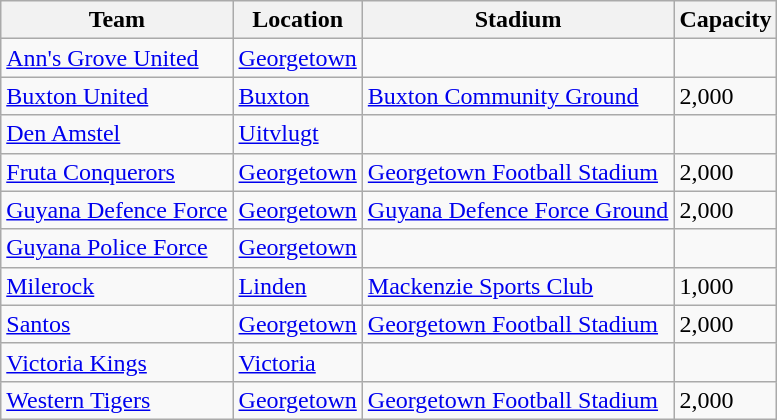<table class="wikitable sortable">
<tr>
<th>Team</th>
<th>Location</th>
<th>Stadium</th>
<th>Capacity</th>
</tr>
<tr>
<td><a href='#'>Ann's Grove United</a></td>
<td><a href='#'>Georgetown</a></td>
<td></td>
<td></td>
</tr>
<tr>
<td><a href='#'>Buxton United</a></td>
<td><a href='#'>Buxton</a></td>
<td><a href='#'>Buxton Community Ground</a></td>
<td>2,000</td>
</tr>
<tr>
<td><a href='#'>Den Amstel</a></td>
<td><a href='#'>Uitvlugt</a></td>
<td></td>
<td></td>
</tr>
<tr>
<td><a href='#'>Fruta Conquerors</a></td>
<td><a href='#'>Georgetown</a></td>
<td><a href='#'>Georgetown Football Stadium</a></td>
<td>2,000</td>
</tr>
<tr>
<td><a href='#'>Guyana Defence Force</a></td>
<td><a href='#'>Georgetown</a></td>
<td><a href='#'>Guyana Defence Force Ground</a></td>
<td>2,000</td>
</tr>
<tr>
<td><a href='#'>Guyana Police Force</a></td>
<td><a href='#'>Georgetown</a></td>
<td></td>
<td></td>
</tr>
<tr>
<td><a href='#'>Milerock</a></td>
<td><a href='#'>Linden</a></td>
<td><a href='#'>Mackenzie Sports Club</a></td>
<td>1,000</td>
</tr>
<tr>
<td><a href='#'>Santos</a></td>
<td><a href='#'>Georgetown</a></td>
<td><a href='#'>Georgetown Football Stadium</a></td>
<td>2,000</td>
</tr>
<tr>
<td><a href='#'>Victoria Kings</a></td>
<td><a href='#'>Victoria</a></td>
<td></td>
<td></td>
</tr>
<tr>
<td><a href='#'>Western Tigers</a></td>
<td><a href='#'>Georgetown</a></td>
<td><a href='#'>Georgetown Football Stadium</a></td>
<td>2,000</td>
</tr>
</table>
